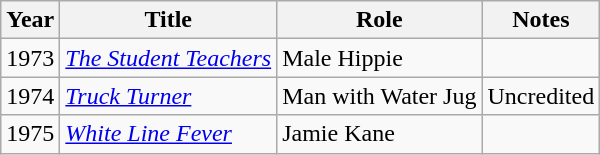<table class="wikitable">
<tr>
<th>Year</th>
<th>Title</th>
<th>Role</th>
<th>Notes</th>
</tr>
<tr>
<td>1973</td>
<td><em><a href='#'>The Student Teachers</a></em></td>
<td>Male Hippie</td>
<td></td>
</tr>
<tr>
<td>1974</td>
<td><em><a href='#'>Truck Turner</a></em></td>
<td>Man with Water Jug</td>
<td>Uncredited</td>
</tr>
<tr>
<td>1975</td>
<td><em><a href='#'>White Line Fever</a></em></td>
<td>Jamie Kane</td>
<td></td>
</tr>
</table>
